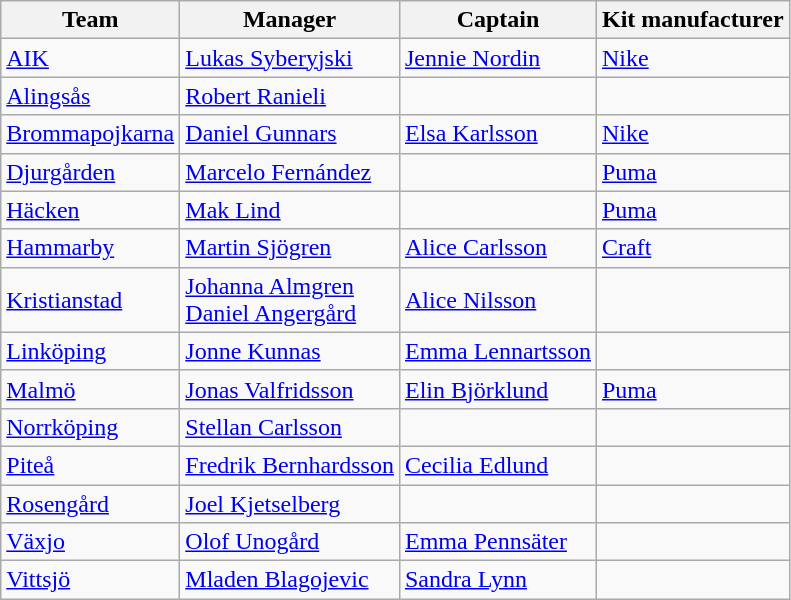<table class="wikitable sortable" style="text-align: left;">
<tr>
<th>Team</th>
<th>Manager</th>
<th>Captain</th>
<th>Kit manufacturer</th>
</tr>
<tr>
<td><a href='#'>AIK</a></td>
<td> <a href='#'>Lukas Syberyjski</a></td>
<td> <a href='#'>Jennie Nordin</a></td>
<td> <a href='#'>Nike</a></td>
</tr>
<tr>
<td><a href='#'>Alingsås</a></td>
<td> <a href='#'>Robert Ranieli</a></td>
<td></td>
<td></td>
</tr>
<tr>
<td><a href='#'>Brommapojkarna</a></td>
<td> <a href='#'>Daniel Gunnars</a></td>
<td> <a href='#'>Elsa Karlsson</a></td>
<td> <a href='#'>Nike</a></td>
</tr>
<tr>
<td><a href='#'>Djurgården</a></td>
<td> <a href='#'>Marcelo Fernández</a></td>
<td></td>
<td> <a href='#'>Puma</a></td>
</tr>
<tr>
<td><a href='#'>Häcken</a></td>
<td> <a href='#'>Mak Lind</a></td>
<td></td>
<td> <a href='#'>Puma</a></td>
</tr>
<tr>
<td><a href='#'>Hammarby</a></td>
<td> <a href='#'>Martin Sjögren</a></td>
<td> <a href='#'>Alice Carlsson</a></td>
<td> <a href='#'>Craft</a></td>
</tr>
<tr>
<td><a href='#'>Kristianstad</a></td>
<td> <a href='#'>Johanna Almgren</a><br> <a href='#'>Daniel Angergård</a></td>
<td> <a href='#'>Alice Nilsson</a></td>
<td></td>
</tr>
<tr>
<td><a href='#'>Linköping</a></td>
<td> <a href='#'>Jonne Kunnas</a></td>
<td> <a href='#'>Emma Lennartsson</a></td>
<td></td>
</tr>
<tr>
<td><a href='#'>Malmö</a></td>
<td> <a href='#'>Jonas Valfridsson</a></td>
<td> <a href='#'>Elin Björklund</a></td>
<td> <a href='#'>Puma</a></td>
</tr>
<tr>
<td><a href='#'>Norrköping</a></td>
<td> <a href='#'>Stellan Carlsson</a></td>
<td></td>
<td></td>
</tr>
<tr>
<td><a href='#'>Piteå</a></td>
<td> <a href='#'>Fredrik Bernhardsson</a></td>
<td> <a href='#'>Cecilia Edlund</a></td>
<td></td>
</tr>
<tr>
<td><a href='#'>Rosengård</a></td>
<td> <a href='#'>Joel Kjetselberg</a></td>
<td></td>
<td></td>
</tr>
<tr>
<td><a href='#'>Växjo</a></td>
<td> <a href='#'>Olof Unogård</a></td>
<td> <a href='#'>Emma Pennsäter</a></td>
<td></td>
</tr>
<tr>
<td><a href='#'>Vittsjö</a></td>
<td> <a href='#'>Mladen Blagojevic</a></td>
<td> <a href='#'>Sandra Lynn</a></td>
<td></td>
</tr>
</table>
